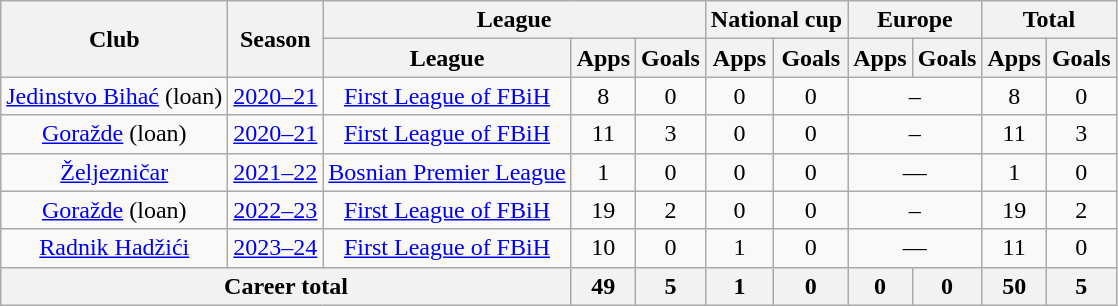<table class="wikitable" style="text-align:center">
<tr>
<th rowspan="2">Club</th>
<th rowspan="2">Season</th>
<th colspan="3">League</th>
<th colspan="2">National cup</th>
<th colspan="2">Europe</th>
<th colspan="2">Total</th>
</tr>
<tr>
<th>League</th>
<th>Apps</th>
<th>Goals</th>
<th>Apps</th>
<th>Goals</th>
<th>Apps</th>
<th>Goals</th>
<th>Apps</th>
<th>Goals</th>
</tr>
<tr>
<td><a href='#'>Jedinstvo Bihać</a> (loan)</td>
<td><a href='#'>2020–21</a></td>
<td><a href='#'>First League of FBiH</a></td>
<td>8</td>
<td>0</td>
<td>0</td>
<td>0</td>
<td colspan="2">–</td>
<td>8</td>
<td>0</td>
</tr>
<tr>
<td><a href='#'>Goražde</a> (loan)</td>
<td><a href='#'>2020–21</a></td>
<td><a href='#'>First League of FBiH</a></td>
<td>11</td>
<td>3</td>
<td>0</td>
<td>0</td>
<td colspan="2">–</td>
<td>11</td>
<td>3</td>
</tr>
<tr>
<td><a href='#'>Željezničar</a></td>
<td><a href='#'>2021–22</a></td>
<td><a href='#'>Bosnian Premier League</a></td>
<td>1</td>
<td>0</td>
<td>0</td>
<td>0</td>
<td colspan="2">—</td>
<td>1</td>
<td>0</td>
</tr>
<tr>
<td><a href='#'>Goražde</a> (loan)</td>
<td><a href='#'>2022–23</a></td>
<td><a href='#'>First League of FBiH</a></td>
<td>19</td>
<td>2</td>
<td>0</td>
<td>0</td>
<td colspan="2">–</td>
<td>19</td>
<td>2</td>
</tr>
<tr>
<td><a href='#'>Radnik Hadžići</a></td>
<td><a href='#'>2023–24</a></td>
<td><a href='#'>First League of FBiH</a></td>
<td>10</td>
<td>0</td>
<td>1</td>
<td>0</td>
<td colspan="2">—</td>
<td>11</td>
<td>0</td>
</tr>
<tr>
<th colspan="3">Career total</th>
<th>49</th>
<th>5</th>
<th>1</th>
<th>0</th>
<th>0</th>
<th>0</th>
<th>50</th>
<th>5</th>
</tr>
</table>
